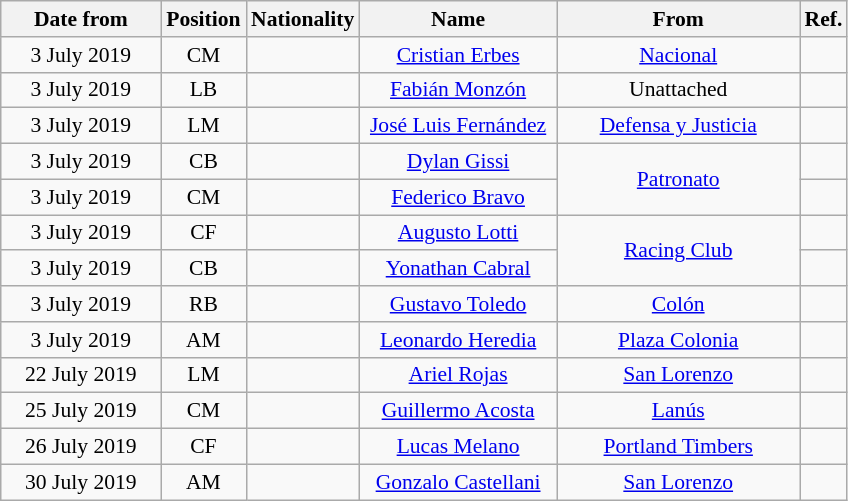<table class="wikitable" style="text-align:center; font-size:90%; ">
<tr>
<th style="background:#; color:#; width:100px;">Date from</th>
<th style="background:#; color:#; width:50px;">Position</th>
<th style="background:#; color:#; width:50px;">Nationality</th>
<th style="background:#; color:#; width:125px;">Name</th>
<th style="background:#; color:#; width:155px;">From</th>
<th style="background:#; color:#; width:25px;">Ref.</th>
</tr>
<tr>
<td>3 July 2019</td>
<td>CM</td>
<td></td>
<td><a href='#'>Cristian Erbes</a></td>
<td> <a href='#'>Nacional</a></td>
<td></td>
</tr>
<tr>
<td>3 July 2019</td>
<td>LB</td>
<td></td>
<td><a href='#'>Fabián Monzón</a></td>
<td>Unattached</td>
<td></td>
</tr>
<tr>
<td>3 July 2019</td>
<td>LM</td>
<td></td>
<td><a href='#'>José Luis Fernández</a></td>
<td> <a href='#'>Defensa y Justicia</a></td>
<td></td>
</tr>
<tr>
<td>3 July 2019</td>
<td>CB</td>
<td></td>
<td><a href='#'>Dylan Gissi</a></td>
<td rowspan="2"> <a href='#'>Patronato</a></td>
<td></td>
</tr>
<tr>
<td>3 July 2019</td>
<td>CM</td>
<td></td>
<td><a href='#'>Federico Bravo</a></td>
<td></td>
</tr>
<tr>
<td>3 July 2019</td>
<td>CF</td>
<td></td>
<td><a href='#'>Augusto Lotti</a></td>
<td rowspan="2"> <a href='#'>Racing Club</a></td>
<td></td>
</tr>
<tr>
<td>3 July 2019</td>
<td>CB</td>
<td></td>
<td><a href='#'>Yonathan Cabral</a></td>
<td></td>
</tr>
<tr>
<td>3 July 2019</td>
<td>RB</td>
<td></td>
<td><a href='#'>Gustavo Toledo</a></td>
<td> <a href='#'>Colón</a></td>
<td></td>
</tr>
<tr>
<td>3 July 2019</td>
<td>AM</td>
<td></td>
<td><a href='#'>Leonardo Heredia</a></td>
<td> <a href='#'>Plaza Colonia</a></td>
<td></td>
</tr>
<tr>
<td>22 July 2019</td>
<td>LM</td>
<td></td>
<td><a href='#'>Ariel Rojas</a></td>
<td> <a href='#'>San Lorenzo</a></td>
<td></td>
</tr>
<tr>
<td>25 July 2019</td>
<td>CM</td>
<td></td>
<td><a href='#'>Guillermo Acosta</a></td>
<td> <a href='#'>Lanús</a></td>
<td></td>
</tr>
<tr>
<td>26 July 2019</td>
<td>CF</td>
<td></td>
<td><a href='#'>Lucas Melano</a></td>
<td> <a href='#'>Portland Timbers</a></td>
<td></td>
</tr>
<tr>
<td>30 July 2019</td>
<td>AM</td>
<td></td>
<td><a href='#'>Gonzalo Castellani</a></td>
<td> <a href='#'>San Lorenzo</a></td>
<td></td>
</tr>
</table>
